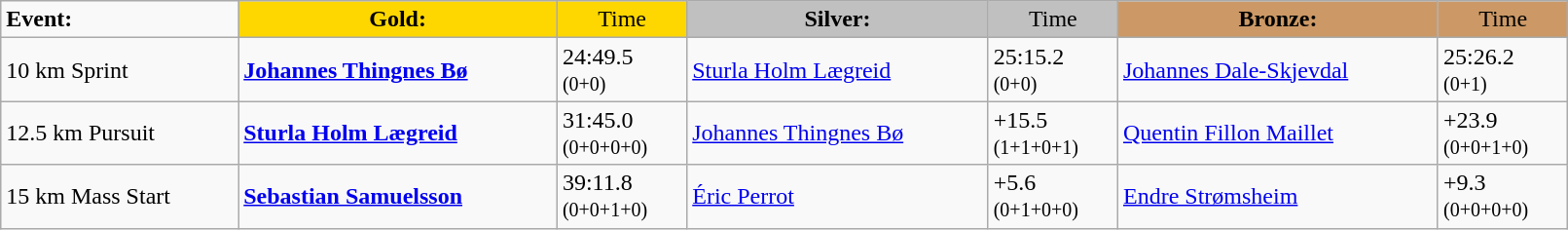<table class="wikitable" width=85%>
<tr>
<td><strong>Event:</strong></td>
<td style="text-align:center;background-color:gold;"><strong>Gold:</strong></td>
<td style="text-align:center;background-color:gold;">Time</td>
<td style="text-align:center;background-color:silver;"><strong>Silver:</strong></td>
<td style="text-align:center;background-color:silver;">Time</td>
<td style="text-align:center;background-color:#CC9966;"><strong>Bronze:</strong></td>
<td style="text-align:center;background-color:#CC9966;">Time</td>
</tr>
<tr>
<td>10 km Sprint<br><em></em></td>
<td><strong><a href='#'>Johannes Thingnes Bø</a></strong><br><small></small></td>
<td>24:49.5<br><small>(0+0)</small></td>
<td><a href='#'>Sturla Holm Lægreid</a><br><small></small></td>
<td>25:15.2<br><small>(0+0)</small></td>
<td><a href='#'>Johannes Dale-Skjevdal</a><br><small></small></td>
<td>25:26.2<br><small>(0+1)</small></td>
</tr>
<tr>
<td>12.5 km Pursuit<br><em></em></td>
<td><strong><a href='#'>Sturla Holm Lægreid</a></strong><br><small></small></td>
<td>31:45.0<br><small>(0+0+0+0)</small></td>
<td><a href='#'>Johannes Thingnes Bø</a><br><small></small></td>
<td>+15.5<br><small>(1+1+0+1)</small></td>
<td><a href='#'>Quentin Fillon Maillet</a><br><small></small></td>
<td>+23.9<br><small>(0+0+1+0)</small></td>
</tr>
<tr>
<td>15 km Mass Start<br><em></em></td>
<td><strong><a href='#'>Sebastian Samuelsson</a></strong><br><small></small></td>
<td>39:11.8<br><small>(0+0+1+0)</small></td>
<td><a href='#'>Éric Perrot</a><br><small></small></td>
<td>+5.6<br><small>(0+1+0+0)</small></td>
<td><a href='#'>Endre Strømsheim</a><br><small></small></td>
<td>+9.3<br><small>(0+0+0+0)</small></td>
</tr>
</table>
